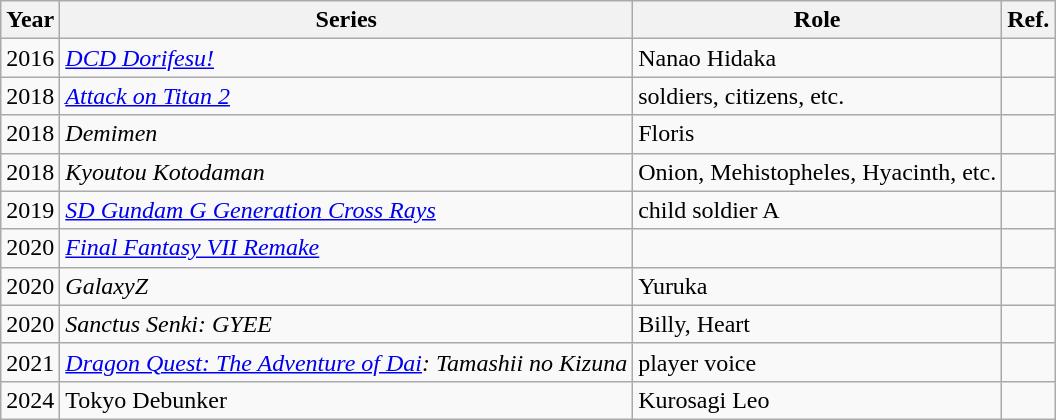<table class="wikitable sortable plainrowheaders">
<tr>
<th scope="col">Year</th>
<th scope="col">Series</th>
<th scope="col">Role</th>
<th scope="col" class="unsortable">Ref.</th>
</tr>
<tr>
<td>2016</td>
<td><em><a href='#'>DCD Dorifesu!</a></em></td>
<td>Nanao Hidaka</td>
<td></td>
</tr>
<tr>
<td>2018</td>
<td><em><a href='#'>Attack on Titan 2</a></em></td>
<td>soldiers, citizens, etc.</td>
<td></td>
</tr>
<tr>
<td>2018</td>
<td><em>Demimen</em></td>
<td>Floris</td>
<td></td>
</tr>
<tr>
<td>2018</td>
<td><em>Kyoutou Kotodaman</em></td>
<td>Onion, Mehistopheles, Hyacinth, etc.</td>
<td></td>
</tr>
<tr>
<td>2019</td>
<td><em><a href='#'>SD Gundam G Generation Cross Rays</a></em></td>
<td>child soldier A</td>
<td></td>
</tr>
<tr>
<td>2020</td>
<td><em><a href='#'>Final Fantasy VII Remake</a></em></td>
<td></td>
<td></td>
</tr>
<tr>
<td>2020</td>
<td><em>GalaxyZ</em></td>
<td>Yuruka</td>
<td></td>
</tr>
<tr>
<td>2020</td>
<td><em>Sanctus Senki: GYEE</em></td>
<td>Billy, Heart</td>
<td></td>
</tr>
<tr>
<td>2021</td>
<td><em><a href='#'>Dragon Quest: The Adventure of Dai</a>: Tamashii no Kizuna</em></td>
<td>player voice</td>
<td></td>
</tr>
<tr>
<td>2024</td>
<td>Tokyo Debunker</td>
<td>Kurosagi Leo</td>
<td></td>
</tr>
</table>
